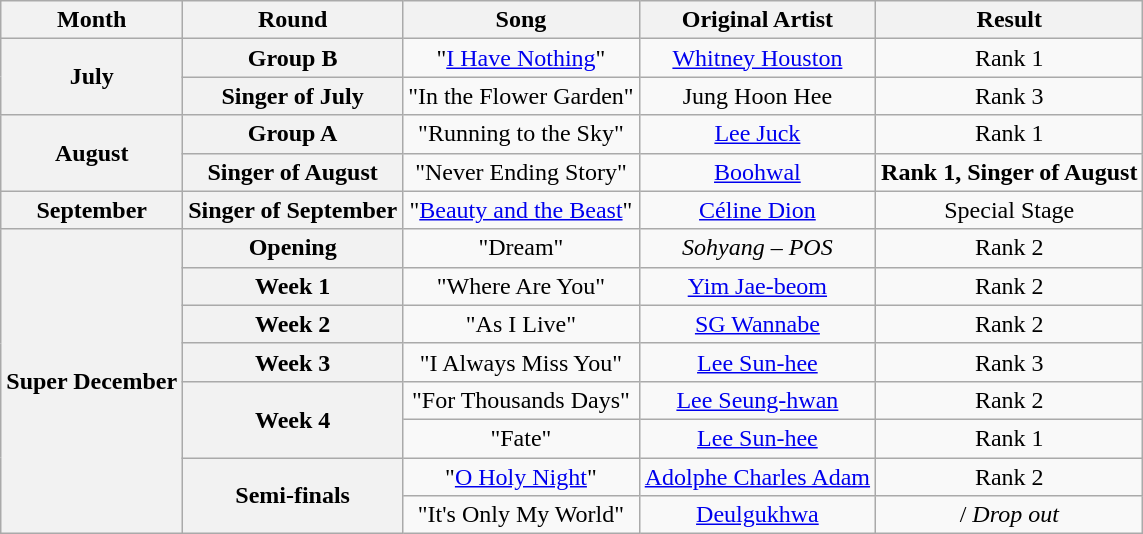<table class="wikitable" style="text-align:center;">
<tr>
<th>Month</th>
<th>Round</th>
<th>Song</th>
<th>Original Artist</th>
<th>Result</th>
</tr>
<tr>
<th rowspan=2>July</th>
<th>Group B</th>
<td>"<a href='#'>I Have Nothing</a>"</td>
<td><a href='#'>Whitney Houston</a></td>
<td>Rank 1</td>
</tr>
<tr>
<th>Singer of July</th>
<td>"In the Flower Garden" </td>
<td>Jung Hoon Hee</td>
<td>Rank 3</td>
</tr>
<tr>
<th rowspan=2>August</th>
<th>Group A</th>
<td>"Running to the Sky" </td>
<td><a href='#'>Lee Juck</a></td>
<td>Rank 1</td>
</tr>
<tr>
<th>Singer of August</th>
<td>"Never Ending Story"</td>
<td><a href='#'>Boohwal</a></td>
<td><strong>Rank 1, Singer of August</strong></td>
</tr>
<tr>
<th>September</th>
<th>Singer of September</th>
<td>"<a href='#'>Beauty and the Beast</a>"<br></td>
<td><a href='#'>Céline Dion</a></td>
<td>Special Stage</td>
</tr>
<tr>
<th rowspan=8>Super December</th>
<th>Opening</th>
<td>"Dream" </td>
<td><em>Sohyang – POS</em></td>
<td>Rank 2</td>
</tr>
<tr>
<th>Week 1</th>
<td>"Where Are You" </td>
<td><a href='#'>Yim Jae-beom</a></td>
<td>Rank 2</td>
</tr>
<tr>
<th>Week 2</th>
<td>"As I Live" </td>
<td><a href='#'>SG Wannabe</a></td>
<td>Rank 2</td>
</tr>
<tr>
<th>Week 3</th>
<td>"I Always Miss You" </td>
<td><a href='#'>Lee Sun-hee</a></td>
<td>Rank 3</td>
</tr>
<tr>
<th rowspan=2>Week 4</th>
<td>"For Thousands Days" <br></td>
<td><a href='#'>Lee Seung-hwan</a></td>
<td>Rank 2</td>
</tr>
<tr>
<td>"Fate" </td>
<td><a href='#'>Lee Sun-hee</a></td>
<td>Rank 1</td>
</tr>
<tr>
<th rowspan=2>Semi-finals</th>
<td>"<a href='#'>O Holy Night</a>"</td>
<td><a href='#'>Adolphe Charles Adam</a></td>
<td>Rank 2</td>
</tr>
<tr>
<td>"It's Only My World" </td>
<td><a href='#'>Deulgukhwa</a></td>
<td> / <em>Drop out</em></td>
</tr>
</table>
